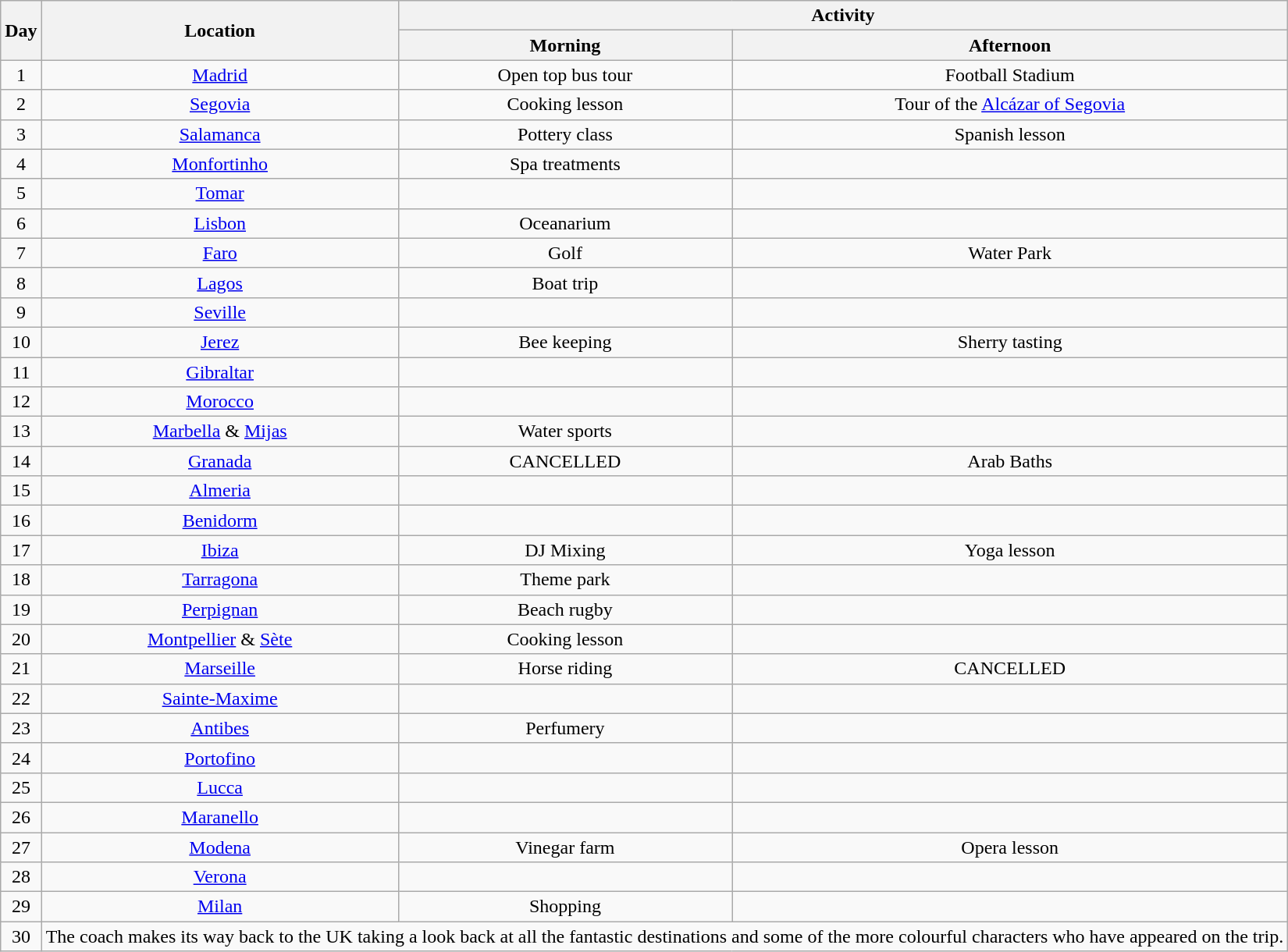<table class="wikitable" style="text-align:center;">
<tr>
<th rowspan=2>Day</th>
<th rowspan=2>Location</th>
<th colspan=2>Activity</th>
</tr>
<tr>
<th>Morning</th>
<th>Afternoon</th>
</tr>
<tr>
<td>1</td>
<td><a href='#'>Madrid</a></td>
<td>Open top bus tour</td>
<td>Football Stadium</td>
</tr>
<tr>
<td>2</td>
<td><a href='#'>Segovia</a></td>
<td>Cooking lesson</td>
<td>Tour of the <a href='#'>Alcázar of Segovia</a></td>
</tr>
<tr>
<td>3</td>
<td><a href='#'>Salamanca</a></td>
<td>Pottery class</td>
<td>Spanish lesson</td>
</tr>
<tr>
<td>4</td>
<td><a href='#'>Monfortinho</a></td>
<td>Spa treatments</td>
<td></td>
</tr>
<tr>
<td>5</td>
<td><a href='#'>Tomar</a></td>
<td></td>
<td></td>
</tr>
<tr>
<td>6</td>
<td><a href='#'>Lisbon</a></td>
<td>Oceanarium</td>
<td></td>
</tr>
<tr>
<td>7</td>
<td><a href='#'>Faro</a></td>
<td>Golf</td>
<td>Water Park</td>
</tr>
<tr>
<td>8</td>
<td><a href='#'>Lagos</a></td>
<td>Boat trip</td>
<td></td>
</tr>
<tr>
<td>9</td>
<td><a href='#'>Seville</a></td>
<td></td>
<td></td>
</tr>
<tr>
<td>10</td>
<td><a href='#'>Jerez</a></td>
<td>Bee keeping</td>
<td>Sherry tasting</td>
</tr>
<tr>
<td>11</td>
<td><a href='#'>Gibraltar</a></td>
<td></td>
<td></td>
</tr>
<tr>
<td>12</td>
<td><a href='#'>Morocco</a></td>
<td></td>
<td></td>
</tr>
<tr>
<td>13</td>
<td><a href='#'>Marbella</a> & <a href='#'>Mijas</a></td>
<td>Water sports</td>
<td></td>
</tr>
<tr>
<td>14</td>
<td><a href='#'>Granada</a></td>
<td>CANCELLED</td>
<td>Arab Baths</td>
</tr>
<tr>
<td>15</td>
<td><a href='#'>Almeria</a></td>
<td></td>
<td></td>
</tr>
<tr>
<td>16</td>
<td><a href='#'>Benidorm</a></td>
<td></td>
<td></td>
</tr>
<tr>
<td>17</td>
<td><a href='#'>Ibiza</a></td>
<td>DJ Mixing</td>
<td>Yoga lesson</td>
</tr>
<tr>
<td>18</td>
<td><a href='#'>Tarragona</a></td>
<td>Theme park</td>
<td></td>
</tr>
<tr>
<td>19</td>
<td><a href='#'>Perpignan</a></td>
<td>Beach rugby</td>
<td></td>
</tr>
<tr>
<td>20</td>
<td><a href='#'>Montpellier</a> & <a href='#'>Sète</a></td>
<td>Cooking lesson</td>
<td></td>
</tr>
<tr>
<td>21</td>
<td><a href='#'>Marseille</a></td>
<td>Horse riding</td>
<td>CANCELLED</td>
</tr>
<tr>
<td>22</td>
<td><a href='#'>Sainte-Maxime</a></td>
<td></td>
<td></td>
</tr>
<tr>
<td>23</td>
<td><a href='#'>Antibes</a></td>
<td>Perfumery</td>
<td></td>
</tr>
<tr>
<td>24</td>
<td><a href='#'>Portofino</a></td>
<td></td>
<td></td>
</tr>
<tr>
<td>25</td>
<td><a href='#'>Lucca</a></td>
<td></td>
<td></td>
</tr>
<tr>
<td>26</td>
<td><a href='#'>Maranello</a></td>
<td></td>
<td></td>
</tr>
<tr>
<td>27</td>
<td><a href='#'>Modena</a></td>
<td>Vinegar farm</td>
<td>Opera lesson</td>
</tr>
<tr>
<td>28</td>
<td><a href='#'>Verona</a></td>
<td></td>
<td></td>
</tr>
<tr>
<td>29</td>
<td><a href='#'>Milan</a></td>
<td>Shopping</td>
<td></td>
</tr>
<tr>
<td>30</td>
<td colspan="3">The coach makes its way back to the UK taking a look back at all the fantastic destinations and some of the more colourful characters who have appeared on the trip.</td>
</tr>
</table>
